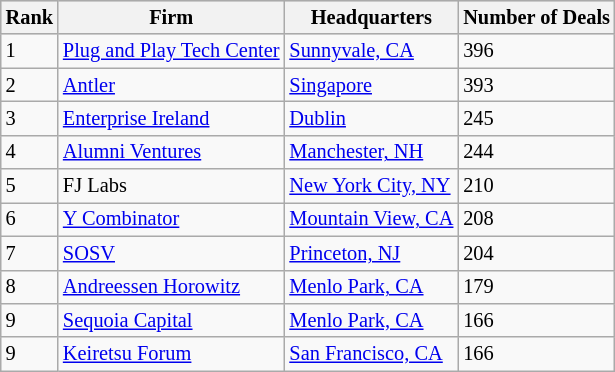<table class="wikitable sortable" style="font-size: 85%" width= align=>
<tr style="background:lightgrey;">
<th>Rank</th>
<th>Firm</th>
<th>Headquarters</th>
<th>Number of Deals</th>
</tr>
<tr>
<td>1</td>
<td> <a href='#'>Plug and Play Tech Center</a></td>
<td><a href='#'>Sunnyvale, CA</a></td>
<td>396</td>
</tr>
<tr>
<td>2</td>
<td> <a href='#'>Antler</a></td>
<td><a href='#'>Singapore</a></td>
<td>393</td>
</tr>
<tr>
<td>3</td>
<td> <a href='#'>Enterprise Ireland</a></td>
<td><a href='#'>Dublin</a></td>
<td>245</td>
</tr>
<tr>
<td>4</td>
<td> <a href='#'>Alumni Ventures</a></td>
<td><a href='#'>Manchester, NH</a></td>
<td>244</td>
</tr>
<tr>
<td>5</td>
<td> FJ Labs</td>
<td><a href='#'>New York City, NY</a></td>
<td>210</td>
</tr>
<tr>
<td>6</td>
<td> <a href='#'>Y Combinator</a></td>
<td><a href='#'>Mountain View, CA</a></td>
<td>208</td>
</tr>
<tr>
<td>7</td>
<td> <a href='#'>SOSV</a></td>
<td><a href='#'>Princeton, NJ</a></td>
<td>204</td>
</tr>
<tr>
<td>8</td>
<td> <a href='#'>Andreessen Horowitz</a></td>
<td><a href='#'>Menlo Park, CA</a></td>
<td>179</td>
</tr>
<tr>
<td>9</td>
<td> <a href='#'>Sequoia Capital</a></td>
<td><a href='#'>Menlo Park, CA</a></td>
<td>166</td>
</tr>
<tr>
<td>9</td>
<td> <a href='#'>Keiretsu Forum</a></td>
<td><a href='#'>San Francisco, CA</a></td>
<td>166</td>
</tr>
</table>
